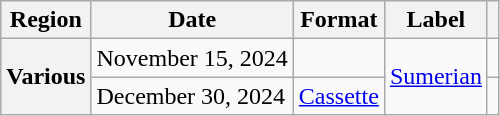<table class="wikitable plainrowheaders">
<tr>
<th scope="col">Region</th>
<th scope="col">Date</th>
<th scope="col">Format</th>
<th scope="col">Label</th>
<th scope="col"></th>
</tr>
<tr>
<th rowspan="2" scope="row">Various</th>
<td>November 15, 2024</td>
<td></td>
<td rowspan="2"><a href='#'>Sumerian</a></td>
<td></td>
</tr>
<tr>
<td>December 30, 2024</td>
<td><a href='#'>Cassette</a></td>
<td></td>
</tr>
</table>
